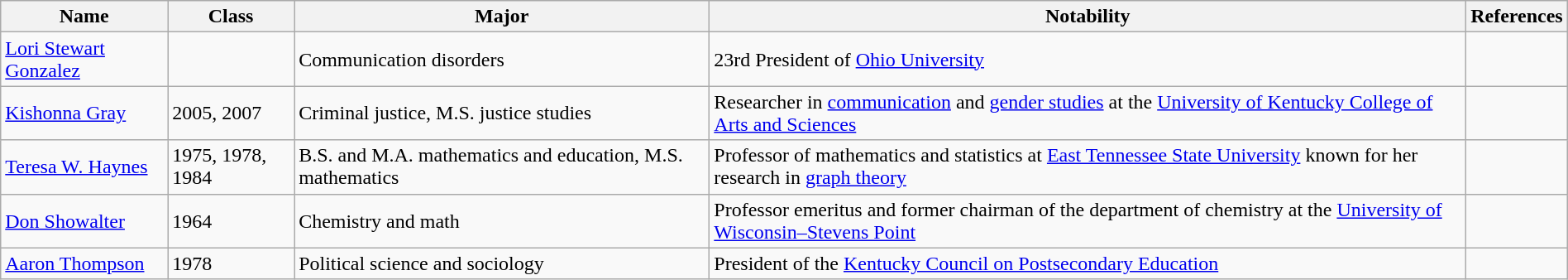<table class="wikitable sortable" style="width:100%;">
<tr>
<th>Name</th>
<th>Class</th>
<th>Major</th>
<th>Notability</th>
<th>References</th>
</tr>
<tr>
<td><a href='#'>Lori Stewart Gonzalez</a></td>
<td></td>
<td>Communication disorders</td>
<td>23rd President of <a href='#'>Ohio University</a></td>
<td></td>
</tr>
<tr>
<td><a href='#'>Kishonna Gray</a></td>
<td>2005, 2007</td>
<td>Criminal justice, M.S. justice studies</td>
<td>Researcher in <a href='#'>communication</a> and <a href='#'>gender studies</a> at the <a href='#'>University of Kentucky College of Arts and Sciences</a></td>
<td></td>
</tr>
<tr>
<td><a href='#'>Teresa W. Haynes</a></td>
<td>1975, 1978, 1984</td>
<td>B.S. and M.A. mathematics and education, M.S. mathematics</td>
<td>Professor of mathematics and statistics at <a href='#'>East Tennessee State University</a> known for her research in <a href='#'>graph theory</a></td>
<td></td>
</tr>
<tr>
<td><a href='#'>Don Showalter</a></td>
<td>1964</td>
<td>Chemistry and math</td>
<td>Professor emeritus and former chairman of the department of chemistry at the <a href='#'>University of Wisconsin–Stevens Point</a></td>
<td></td>
</tr>
<tr>
<td><a href='#'>Aaron Thompson</a></td>
<td>1978</td>
<td>Political science and sociology</td>
<td>President of the <a href='#'>Kentucky Council on Postsecondary Education</a></td>
<td></td>
</tr>
</table>
